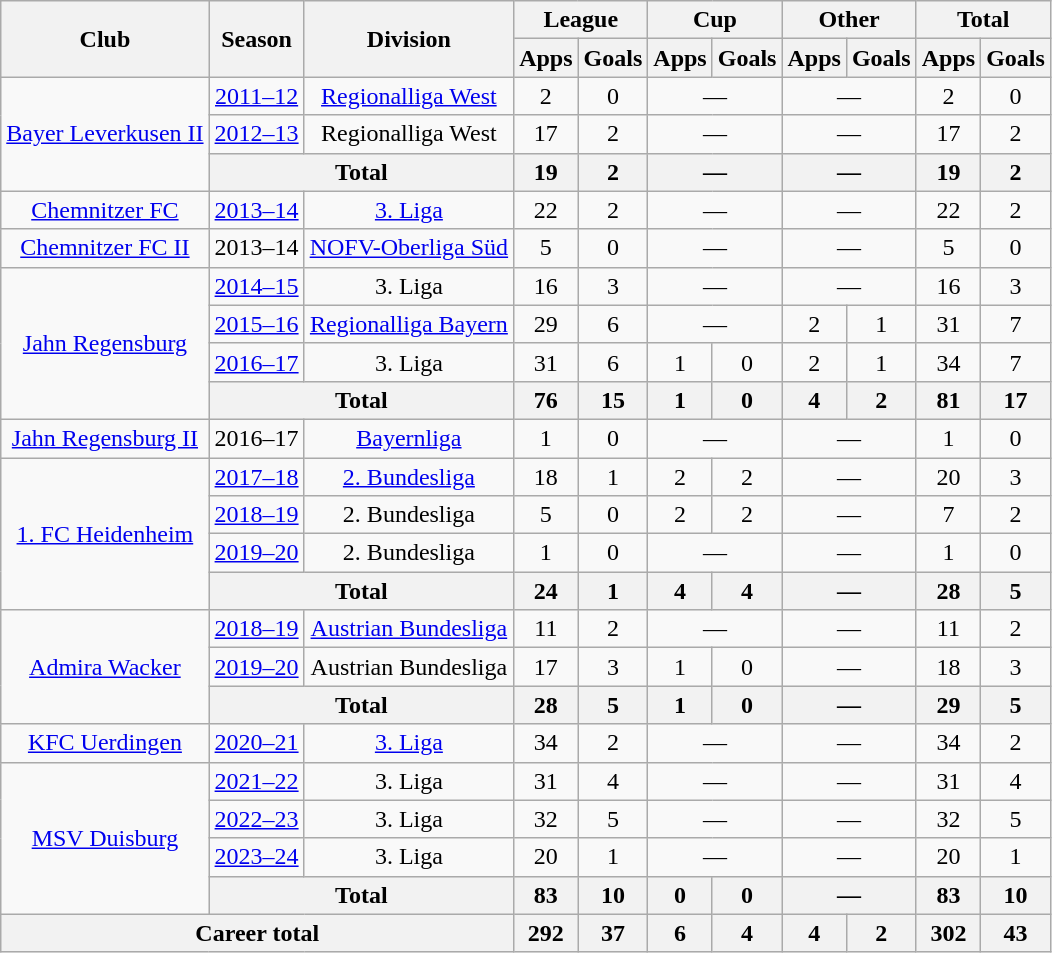<table class="wikitable" style="text-align:center">
<tr>
<th rowspan="2">Club</th>
<th rowspan="2">Season</th>
<th rowspan="2">Division</th>
<th colspan="2">League</th>
<th colspan="2">Cup</th>
<th colspan="2">Other</th>
<th colspan="2">Total</th>
</tr>
<tr>
<th>Apps</th>
<th>Goals</th>
<th>Apps</th>
<th>Goals</th>
<th>Apps</th>
<th>Goals</th>
<th>Apps</th>
<th>Goals</th>
</tr>
<tr>
<td rowspan="3"><a href='#'>Bayer Leverkusen II</a></td>
<td><a href='#'>2011–12</a></td>
<td><a href='#'>Regionalliga West</a></td>
<td>2</td>
<td>0</td>
<td colspan="2">—</td>
<td colspan="2">—</td>
<td>2</td>
<td>0</td>
</tr>
<tr>
<td><a href='#'>2012–13</a></td>
<td>Regionalliga West</td>
<td>17</td>
<td>2</td>
<td colspan="2">—</td>
<td colspan="2">—</td>
<td>17</td>
<td>2</td>
</tr>
<tr>
<th colspan="2">Total</th>
<th>19</th>
<th>2</th>
<th colspan="2">—</th>
<th colspan="2">—</th>
<th>19</th>
<th>2</th>
</tr>
<tr>
<td><a href='#'>Chemnitzer FC</a></td>
<td><a href='#'>2013–14</a></td>
<td><a href='#'>3. Liga</a></td>
<td>22</td>
<td>2</td>
<td colspan="2">—</td>
<td colspan="2">—</td>
<td>22</td>
<td>2</td>
</tr>
<tr>
<td><a href='#'>Chemnitzer FC II</a></td>
<td>2013–14</td>
<td><a href='#'>NOFV-Oberliga Süd</a></td>
<td>5</td>
<td>0</td>
<td colspan="2">—</td>
<td colspan="2">—</td>
<td>5</td>
<td>0</td>
</tr>
<tr>
<td rowspan="4"><a href='#'>Jahn Regensburg</a></td>
<td><a href='#'>2014–15</a></td>
<td>3. Liga</td>
<td>16</td>
<td>3</td>
<td colspan="2">—</td>
<td colspan="2">—</td>
<td>16</td>
<td>3</td>
</tr>
<tr>
<td><a href='#'>2015–16</a></td>
<td><a href='#'>Regionalliga Bayern</a></td>
<td>29</td>
<td>6</td>
<td colspan="2">—</td>
<td>2</td>
<td>1</td>
<td>31</td>
<td>7</td>
</tr>
<tr>
<td><a href='#'>2016–17</a></td>
<td>3. Liga</td>
<td>31</td>
<td>6</td>
<td>1</td>
<td>0</td>
<td>2</td>
<td>1</td>
<td>34</td>
<td>7</td>
</tr>
<tr>
<th colspan="2">Total</th>
<th>76</th>
<th>15</th>
<th>1</th>
<th>0</th>
<th>4</th>
<th>2</th>
<th>81</th>
<th>17</th>
</tr>
<tr>
<td><a href='#'>Jahn Regensburg II</a></td>
<td>2016–17</td>
<td><a href='#'>Bayernliga</a></td>
<td>1</td>
<td>0</td>
<td colspan="2">—</td>
<td colspan="2">—</td>
<td>1</td>
<td>0</td>
</tr>
<tr>
<td rowspan="4"><a href='#'>1. FC Heidenheim</a></td>
<td><a href='#'>2017–18</a></td>
<td><a href='#'>2. Bundesliga</a></td>
<td>18</td>
<td>1</td>
<td>2</td>
<td>2</td>
<td colspan="2">—</td>
<td>20</td>
<td>3</td>
</tr>
<tr>
<td><a href='#'>2018–19</a></td>
<td>2. Bundesliga</td>
<td>5</td>
<td>0</td>
<td>2</td>
<td>2</td>
<td colspan="2">—</td>
<td>7</td>
<td>2</td>
</tr>
<tr>
<td><a href='#'>2019–20</a></td>
<td>2. Bundesliga</td>
<td>1</td>
<td>0</td>
<td colspan="2">—</td>
<td colspan="2">—</td>
<td>1</td>
<td>0</td>
</tr>
<tr>
<th colspan="2">Total</th>
<th>24</th>
<th>1</th>
<th>4</th>
<th>4</th>
<th colspan="2">—</th>
<th>28</th>
<th>5</th>
</tr>
<tr>
<td rowspan="3"><a href='#'>Admira Wacker</a></td>
<td><a href='#'>2018–19</a></td>
<td><a href='#'>Austrian Bundesliga</a></td>
<td>11</td>
<td>2</td>
<td colspan="2">—</td>
<td colspan="2">—</td>
<td>11</td>
<td>2</td>
</tr>
<tr>
<td><a href='#'>2019–20</a></td>
<td>Austrian Bundesliga</td>
<td>17</td>
<td>3</td>
<td>1</td>
<td>0</td>
<td colspan="2">—</td>
<td>18</td>
<td>3</td>
</tr>
<tr>
<th colspan="2">Total</th>
<th>28</th>
<th>5</th>
<th>1</th>
<th>0</th>
<th colspan="2">—</th>
<th>29</th>
<th>5</th>
</tr>
<tr>
<td><a href='#'>KFC Uerdingen</a></td>
<td><a href='#'>2020–21</a></td>
<td><a href='#'>3. Liga</a></td>
<td>34</td>
<td>2</td>
<td colspan="2">—</td>
<td colspan="2">—</td>
<td>34</td>
<td>2</td>
</tr>
<tr>
<td rowspan=4><a href='#'>MSV Duisburg</a></td>
<td><a href='#'>2021–22</a></td>
<td>3. Liga</td>
<td>31</td>
<td>4</td>
<td colspan="2">—</td>
<td colspan="2">—</td>
<td>31</td>
<td>4</td>
</tr>
<tr>
<td><a href='#'>2022–23</a></td>
<td>3. Liga</td>
<td>32</td>
<td>5</td>
<td colspan="2">—</td>
<td colspan="2">—</td>
<td>32</td>
<td>5</td>
</tr>
<tr>
<td><a href='#'>2023–24</a></td>
<td>3. Liga</td>
<td>20</td>
<td>1</td>
<td colspan="2">—</td>
<td colspan="2">—</td>
<td>20</td>
<td>1</td>
</tr>
<tr>
<th colspan="2">Total</th>
<th>83</th>
<th>10</th>
<th>0</th>
<th>0</th>
<th colspan="2">—</th>
<th>83</th>
<th>10</th>
</tr>
<tr>
<th colspan="3">Career total</th>
<th>292</th>
<th>37</th>
<th>6</th>
<th>4</th>
<th>4</th>
<th>2</th>
<th>302</th>
<th>43</th>
</tr>
</table>
